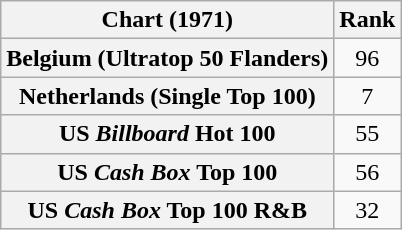<table class="wikitable sortable plainrowheaders" style="text-align:center;">
<tr>
<th scope="col">Chart (1971)</th>
<th scope="col">Rank</th>
</tr>
<tr>
<th scope="row">Belgium (Ultratop 50 Flanders)</th>
<td>96</td>
</tr>
<tr>
<th scope="row">Netherlands (Single Top 100)</th>
<td>7</td>
</tr>
<tr>
<th scope="row">US <em>Billboard</em> Hot 100</th>
<td>55</td>
</tr>
<tr>
<th scope="row">US <em>Cash Box</em> Top 100</th>
<td>56</td>
</tr>
<tr>
<th scope="row">US <em>Cash Box</em> Top 100 R&B</th>
<td>32</td>
</tr>
</table>
